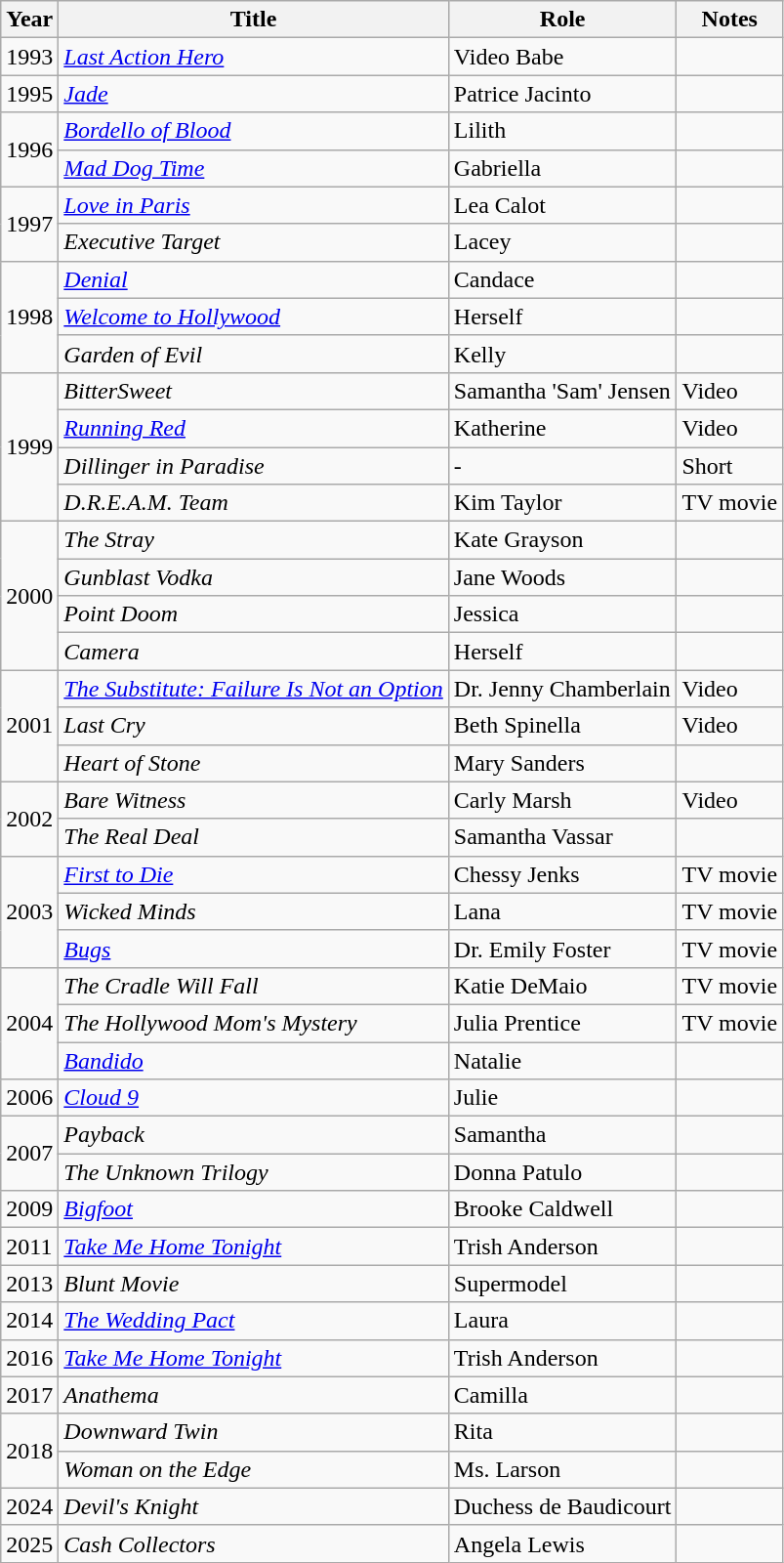<table class="wikitable plainrowheaders sortable" style="margin-right: 0;">
<tr>
<th>Year</th>
<th>Title</th>
<th>Role</th>
<th>Notes</th>
</tr>
<tr>
<td>1993</td>
<td><em><a href='#'>Last Action Hero</a></em></td>
<td>Video Babe</td>
<td></td>
</tr>
<tr>
<td>1995</td>
<td><em><a href='#'>Jade</a></em></td>
<td>Patrice Jacinto</td>
<td></td>
</tr>
<tr>
<td rowspan=2>1996</td>
<td><em><a href='#'>Bordello of Blood</a></em></td>
<td>Lilith</td>
<td></td>
</tr>
<tr>
<td><em><a href='#'>Mad Dog Time</a></em></td>
<td>Gabriella</td>
<td></td>
</tr>
<tr>
<td rowspan=2>1997</td>
<td><em><a href='#'>Love in Paris</a></em></td>
<td>Lea Calot</td>
<td></td>
</tr>
<tr>
<td><em>Executive Target</em></td>
<td>Lacey</td>
<td></td>
</tr>
<tr>
<td rowspan=3>1998</td>
<td><em><a href='#'>Denial</a></em></td>
<td>Candace</td>
<td></td>
</tr>
<tr>
<td><em><a href='#'>Welcome to Hollywood</a></em></td>
<td>Herself</td>
<td></td>
</tr>
<tr>
<td><em>Garden of Evil</em></td>
<td>Kelly</td>
<td></td>
</tr>
<tr>
<td rowspan=4>1999</td>
<td><em>BitterSweet</em></td>
<td>Samantha 'Sam' Jensen</td>
<td>Video</td>
</tr>
<tr>
<td><em><a href='#'>Running Red</a></em></td>
<td>Katherine</td>
<td>Video</td>
</tr>
<tr>
<td><em>Dillinger in Paradise</em></td>
<td>-</td>
<td>Short</td>
</tr>
<tr>
<td><em>D.R.E.A.M. Team</em></td>
<td>Kim Taylor</td>
<td>TV movie</td>
</tr>
<tr>
<td rowspan=4>2000</td>
<td><em>The Stray</em></td>
<td>Kate Grayson</td>
<td></td>
</tr>
<tr>
<td><em>Gunblast Vodka</em></td>
<td>Jane Woods</td>
<td></td>
</tr>
<tr>
<td><em>Point Doom</em></td>
<td>Jessica</td>
<td></td>
</tr>
<tr>
<td><em>Camera</em></td>
<td>Herself</td>
<td></td>
</tr>
<tr>
<td rowspan=3>2001</td>
<td><em><a href='#'>The Substitute: Failure Is Not an Option</a></em></td>
<td>Dr. Jenny Chamberlain</td>
<td>Video</td>
</tr>
<tr>
<td><em>Last Cry</em></td>
<td>Beth Spinella</td>
<td>Video</td>
</tr>
<tr>
<td><em>Heart of Stone</em></td>
<td>Mary Sanders</td>
<td></td>
</tr>
<tr>
<td rowspan=2>2002</td>
<td><em>Bare Witness</em></td>
<td>Carly Marsh</td>
<td>Video</td>
</tr>
<tr>
<td><em>The Real Deal</em></td>
<td>Samantha Vassar</td>
<td></td>
</tr>
<tr>
<td rowspan=3>2003</td>
<td><em><a href='#'>First to Die</a></em></td>
<td>Chessy Jenks</td>
<td>TV movie</td>
</tr>
<tr>
<td><em>Wicked Minds</em></td>
<td>Lana</td>
<td>TV movie</td>
</tr>
<tr>
<td><em><a href='#'>Bugs</a></em></td>
<td>Dr. Emily Foster</td>
<td>TV movie</td>
</tr>
<tr>
<td rowspan=3>2004</td>
<td><em>The Cradle Will Fall</em></td>
<td>Katie DeMaio</td>
<td>TV movie</td>
</tr>
<tr>
<td><em>The Hollywood Mom's Mystery</em></td>
<td>Julia Prentice</td>
<td>TV movie</td>
</tr>
<tr>
<td><em><a href='#'>Bandido</a></em></td>
<td>Natalie</td>
<td></td>
</tr>
<tr>
<td>2006</td>
<td><em><a href='#'>Cloud 9</a></em></td>
<td>Julie</td>
<td></td>
</tr>
<tr>
<td rowspan=2>2007</td>
<td><em>Payback</em></td>
<td>Samantha</td>
<td></td>
</tr>
<tr>
<td><em>The Unknown Trilogy</em></td>
<td>Donna Patulo</td>
<td></td>
</tr>
<tr>
<td>2009</td>
<td><em><a href='#'>Bigfoot</a></em></td>
<td>Brooke Caldwell</td>
<td></td>
</tr>
<tr>
<td>2011</td>
<td><em><a href='#'>Take Me Home Tonight</a></em></td>
<td>Trish Anderson</td>
<td></td>
</tr>
<tr>
<td>2013</td>
<td><em>Blunt Movie</em></td>
<td>Supermodel</td>
<td></td>
</tr>
<tr>
<td>2014</td>
<td><em><a href='#'>The Wedding Pact</a></em></td>
<td>Laura</td>
<td></td>
</tr>
<tr>
<td>2016</td>
<td><em><a href='#'>Take Me Home Tonight</a></em></td>
<td>Trish Anderson</td>
<td></td>
</tr>
<tr>
<td>2017</td>
<td><em>Anathema</em></td>
<td>Camilla</td>
<td></td>
</tr>
<tr>
<td rowspan=2>2018</td>
<td><em>Downward Twin</em></td>
<td>Rita</td>
<td></td>
</tr>
<tr>
<td><em>Woman on the Edge</em></td>
<td>Ms. Larson</td>
<td></td>
</tr>
<tr>
<td>2024</td>
<td><em>Devil's Knight</em></td>
<td>Duchess de Baudicourt</td>
<td></td>
</tr>
<tr>
<td>2025</td>
<td><em>Cash Collectors</em></td>
<td>Angela Lewis</td>
<td></td>
</tr>
</table>
